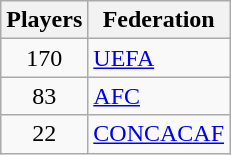<table class="wikitable">
<tr>
<th>Players</th>
<th>Federation</th>
</tr>
<tr>
<td align="center">170</td>
<td><a href='#'>UEFA</a></td>
</tr>
<tr>
<td align="center">83</td>
<td><a href='#'>AFC</a></td>
</tr>
<tr>
<td align="center">22</td>
<td><a href='#'>CONCACAF</a></td>
</tr>
</table>
